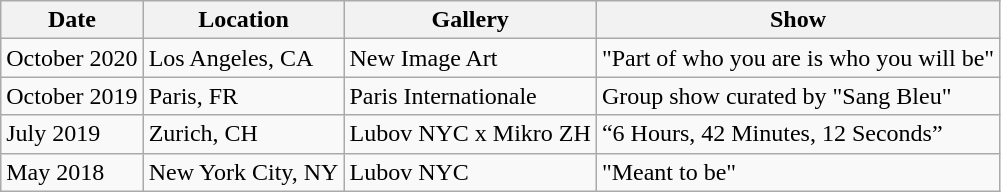<table class="wikitable">
<tr>
<th>Date</th>
<th>Location</th>
<th>Gallery</th>
<th>Show</th>
</tr>
<tr>
<td>October 2020</td>
<td>Los Angeles, CA</td>
<td>New Image Art</td>
<td>"Part of who you are is who you will be"</td>
</tr>
<tr>
<td>October 2019</td>
<td>Paris, FR</td>
<td>Paris Internationale</td>
<td>Group show curated by "Sang Bleu"</td>
</tr>
<tr>
<td>July 2019</td>
<td>Zurich, CH</td>
<td>Lubov NYC x Mikro ZH</td>
<td>“6 Hours, 42 Minutes, 12 Seconds”</td>
</tr>
<tr>
<td>May 2018</td>
<td>New York City, NY</td>
<td>Lubov NYC</td>
<td>"Meant to be"</td>
</tr>
</table>
